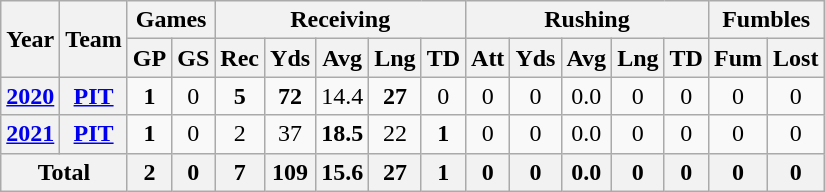<table class="wikitable" style="text-align:center;">
<tr>
<th rowspan="2">Year</th>
<th rowspan="2">Team</th>
<th colspan="2">Games</th>
<th colspan="5">Receiving</th>
<th colspan="5">Rushing</th>
<th colspan="2">Fumbles</th>
</tr>
<tr>
<th>GP</th>
<th>GS</th>
<th>Rec</th>
<th>Yds</th>
<th>Avg</th>
<th>Lng</th>
<th>TD</th>
<th>Att</th>
<th>Yds</th>
<th>Avg</th>
<th>Lng</th>
<th>TD</th>
<th>Fum</th>
<th>Lost</th>
</tr>
<tr>
<th><a href='#'>2020</a></th>
<th><a href='#'>PIT</a></th>
<td><strong>1</strong></td>
<td>0</td>
<td><strong>5</strong></td>
<td><strong>72</strong></td>
<td>14.4</td>
<td><strong>27</strong></td>
<td>0</td>
<td>0</td>
<td>0</td>
<td>0.0</td>
<td>0</td>
<td>0</td>
<td>0</td>
<td>0</td>
</tr>
<tr>
<th><a href='#'>2021</a></th>
<th><a href='#'>PIT</a></th>
<td><strong>1</strong></td>
<td>0</td>
<td>2</td>
<td>37</td>
<td><strong>18.5</strong></td>
<td>22</td>
<td><strong>1</strong></td>
<td>0</td>
<td>0</td>
<td>0.0</td>
<td>0</td>
<td>0</td>
<td>0</td>
<td>0</td>
</tr>
<tr>
<th colspan="2">Total</th>
<th>2</th>
<th>0</th>
<th>7</th>
<th>109</th>
<th>15.6</th>
<th>27</th>
<th>1</th>
<th>0</th>
<th>0</th>
<th>0.0</th>
<th>0</th>
<th>0</th>
<th>0</th>
<th>0</th>
</tr>
</table>
